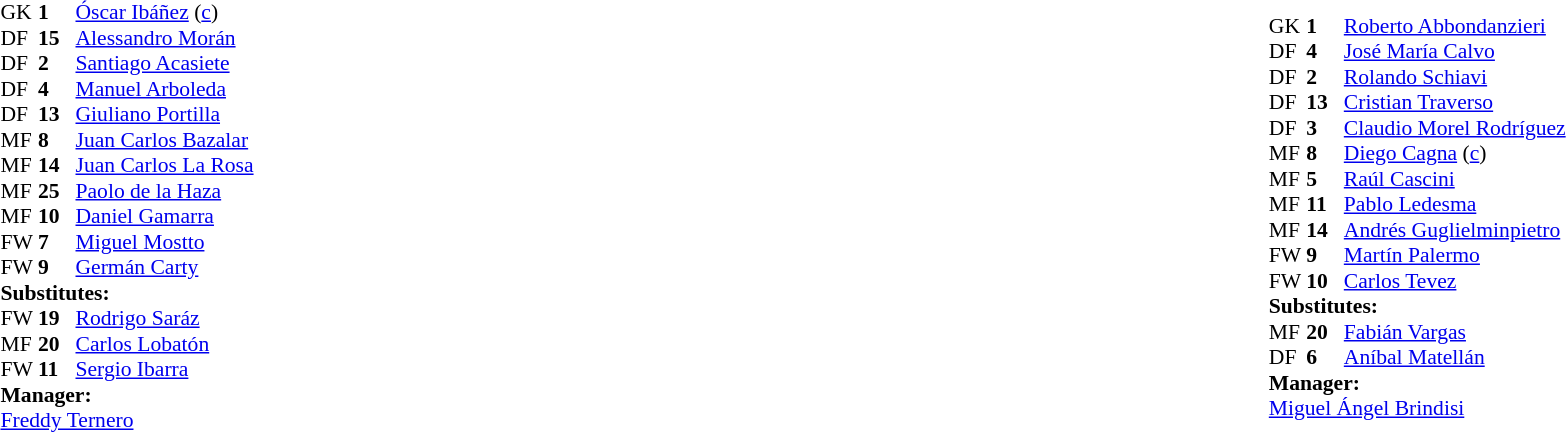<table width="100%">
<tr>
<td valign="top" width="50%"><br><table style="font-size: 90%" cellspacing="0" cellpadding="0">
<tr>
<td colspan="4"></td>
</tr>
<tr>
<th width=25></th>
<th width=25></th>
</tr>
<tr>
<td>GK</td>
<td><strong>1</strong></td>
<td> <a href='#'>Óscar Ibáñez</a> (<a href='#'>c</a>)</td>
<td></td>
<td></td>
</tr>
<tr>
<td>DF</td>
<td><strong>15</strong></td>
<td> <a href='#'>Alessandro Morán</a></td>
<td></td>
<td> </td>
</tr>
<tr>
<td>DF</td>
<td><strong>2</strong></td>
<td> <a href='#'>Santiago Acasiete</a></td>
</tr>
<tr>
<td>DF</td>
<td><strong>4</strong></td>
<td> <a href='#'>Manuel Arboleda</a></td>
<td></td>
<td></td>
</tr>
<tr>
<td>DF</td>
<td><strong>13</strong></td>
<td> <a href='#'>Giuliano Portilla</a></td>
</tr>
<tr>
<td>MF</td>
<td><strong>8</strong></td>
<td> <a href='#'>Juan Carlos Bazalar</a></td>
</tr>
<tr>
<td>MF</td>
<td><strong>14</strong></td>
<td> <a href='#'>Juan Carlos La Rosa</a></td>
</tr>
<tr>
<td>MF</td>
<td><strong>25</strong></td>
<td> <a href='#'>Paolo de la Haza</a></td>
</tr>
<tr>
<td>MF</td>
<td><strong>10</strong></td>
<td> <a href='#'>Daniel Gamarra</a></td>
<td></td>
<td></td>
</tr>
<tr>
<td>FW</td>
<td><strong>7</strong></td>
<td> <a href='#'>Miguel Mostto</a></td>
<td></td>
<td> </td>
</tr>
<tr>
<td>FW</td>
<td><strong>9</strong></td>
<td> <a href='#'>Germán Carty</a></td>
<td></td>
<td></td>
</tr>
<tr>
<td colspan=3><strong>Substitutes:</strong></td>
</tr>
<tr>
<td>FW</td>
<td><strong>19</strong></td>
<td> <a href='#'>Rodrigo Saráz</a></td>
<td></td>
<td></td>
</tr>
<tr>
<td>MF</td>
<td><strong>20</strong></td>
<td> <a href='#'>Carlos Lobatón</a></td>
<td></td>
<td></td>
</tr>
<tr>
<td>FW</td>
<td><strong>11</strong></td>
<td> <a href='#'>Sergio Ibarra</a></td>
<td></td>
<td></td>
</tr>
<tr>
<td colspan=3><strong>Manager:</strong></td>
</tr>
<tr>
<td colspan=4> <a href='#'>Freddy Ternero</a></td>
</tr>
</table>
</td>
<td><br><table style="font-size: 90%" cellspacing="0" cellpadding="0" align=center>
<tr>
<td colspan="4"></td>
</tr>
<tr>
<th width=25></th>
<th width=25></th>
</tr>
<tr>
<td>GK</td>
<td><strong>1</strong></td>
<td> <a href='#'>Roberto Abbondanzieri</a></td>
</tr>
<tr>
<td>DF</td>
<td><strong>4</strong></td>
<td> <a href='#'>José María Calvo</a></td>
</tr>
<tr>
<td>DF</td>
<td><strong>2</strong></td>
<td> <a href='#'>Rolando Schiavi</a></td>
</tr>
<tr>
<td>DF</td>
<td><strong>13</strong></td>
<td> <a href='#'>Cristian Traverso</a></td>
</tr>
<tr>
<td>DF</td>
<td><strong>3</strong></td>
<td> <a href='#'>Claudio Morel Rodríguez</a></td>
</tr>
<tr>
<td>MF</td>
<td><strong>8</strong></td>
<td> <a href='#'>Diego Cagna</a> (<a href='#'>c</a>)</td>
</tr>
<tr>
<td>MF</td>
<td><strong>5</strong></td>
<td> <a href='#'>Raúl Cascini</a></td>
</tr>
<tr>
<td>MF</td>
<td><strong>11</strong></td>
<td> <a href='#'>Pablo Ledesma</a></td>
<td></td>
<td></td>
</tr>
<tr>
<td>MF</td>
<td><strong>14</strong></td>
<td> <a href='#'>Andrés Guglielminpietro</a></td>
<td></td>
<td></td>
</tr>
<tr>
<td>FW</td>
<td><strong>9</strong></td>
<td> <a href='#'>Martín Palermo</a></td>
</tr>
<tr>
<td>FW</td>
<td><strong>10</strong></td>
<td> <a href='#'>Carlos Tevez</a></td>
</tr>
<tr>
<td colspan=3><strong>Substitutes:</strong></td>
</tr>
<tr>
<td>MF</td>
<td><strong>20</strong></td>
<td> <a href='#'>Fabián Vargas</a></td>
<td></td>
<td></td>
</tr>
<tr>
<td>DF</td>
<td><strong>6</strong></td>
<td> <a href='#'>Aníbal Matellán</a></td>
<td></td>
<td></td>
</tr>
<tr>
<td colspan=3><strong>Manager:</strong></td>
</tr>
<tr>
<td colspan=4> <a href='#'>Miguel Ángel Brindisi</a></td>
</tr>
</table>
</td>
</tr>
</table>
